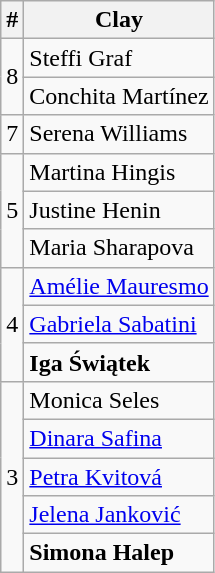<table class="wikitable">
<tr>
<th>#</th>
<th>Clay</th>
</tr>
<tr>
<td rowspan=2>8</td>
<td> Steffi Graf</td>
</tr>
<tr>
<td> Conchita Martínez</td>
</tr>
<tr>
<td>7</td>
<td> Serena Williams</td>
</tr>
<tr>
<td rowspan=3>5</td>
<td> Martina Hingis</td>
</tr>
<tr>
<td> Justine Henin</td>
</tr>
<tr>
<td> Maria Sharapova</td>
</tr>
<tr>
<td rowspan=3>4</td>
<td> <a href='#'>Amélie Mauresmo</a></td>
</tr>
<tr>
<td> <a href='#'>Gabriela Sabatini</a></td>
</tr>
<tr>
<td> <strong>Iga Świątek</strong></td>
</tr>
<tr>
<td rowspan=5>3</td>
<td> Monica Seles</td>
</tr>
<tr>
<td> <a href='#'>Dinara Safina</a></td>
</tr>
<tr>
<td> <a href='#'>Petra Kvitová</a></td>
</tr>
<tr>
<td> <a href='#'>Jelena Janković</a></td>
</tr>
<tr>
<td> <strong>Simona Halep</strong></td>
</tr>
</table>
